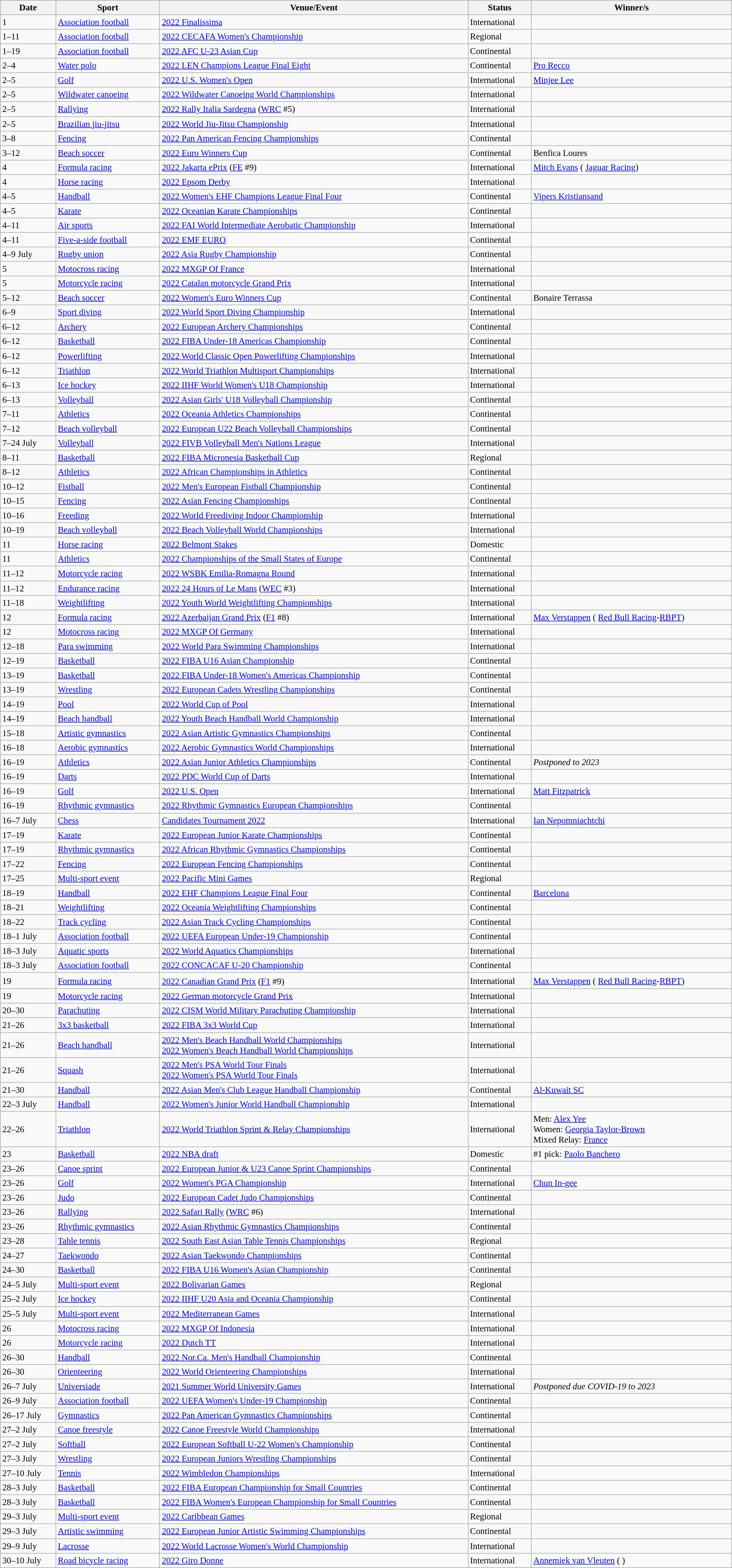<table class="wikitable source" style="font-size:95%; width: 100%">
<tr>
<th>Date</th>
<th>Sport</th>
<th>Venue/Event</th>
<th>Status</th>
<th>Winner/s</th>
</tr>
<tr>
<td>1</td>
<td><a href='#'>Association football</a></td>
<td> <a href='#'>2022 Finalissima</a></td>
<td>International</td>
<td></td>
</tr>
<tr>
<td>1–11</td>
<td><a href='#'>Association football</a></td>
<td> <a href='#'>2022 CECAFA Women's Championship</a></td>
<td>Regional</td>
<td></td>
</tr>
<tr>
<td>1–19</td>
<td><a href='#'>Association football</a></td>
<td> <a href='#'>2022 AFC U-23 Asian Cup</a></td>
<td>Continental</td>
<td></td>
</tr>
<tr>
<td>2–4</td>
<td><a href='#'>Water polo</a></td>
<td> <a href='#'>2022 LEN Champions League Final Eight</a></td>
<td>Continental</td>
<td> <a href='#'>Pro Recco</a></td>
</tr>
<tr>
<td>2–5</td>
<td><a href='#'>Golf</a></td>
<td> <a href='#'>2022 U.S. Women's Open</a></td>
<td>International</td>
<td> <a href='#'>Minjee Lee</a></td>
</tr>
<tr>
<td>2–5</td>
<td><a href='#'>Wildwater canoeing</a></td>
<td> <a href='#'>2022 Wildwater Canoeing World Championships</a></td>
<td>International</td>
<td></td>
</tr>
<tr>
<td>2–5</td>
<td><a href='#'>Rallying</a></td>
<td> <a href='#'>2022 Rally Italia Sardegna</a> (<a href='#'>WRC</a> #5)</td>
<td>International</td>
<td></td>
</tr>
<tr>
<td>2–5</td>
<td><a href='#'>Brazilian jiu-jitsu</a></td>
<td> <a href='#'>2022 World Jiu-Jitsu Championship</a></td>
<td>International</td>
<td></td>
</tr>
<tr>
<td>3–8</td>
<td><a href='#'>Fencing</a></td>
<td> <a href='#'>2022 Pan American Fencing Championships</a></td>
<td>Continental</td>
<td></td>
</tr>
<tr>
<td>3–12</td>
<td><a href='#'>Beach soccer</a></td>
<td> <a href='#'>2022 Euro Winners Cup</a></td>
<td>Continental</td>
<td> Benfica Loures</td>
</tr>
<tr>
<td>4</td>
<td><a href='#'>Formula racing</a></td>
<td> <a href='#'>2022 Jakarta ePrix</a> (<a href='#'>FE</a> #9)</td>
<td>International</td>
<td> <a href='#'>Mitch Evans</a> ( <a href='#'>Jaguar Racing</a>)</td>
</tr>
<tr>
<td>4</td>
<td><a href='#'>Horse racing</a></td>
<td> <a href='#'>2022 Epsom Derby</a></td>
<td>International</td>
<td></td>
</tr>
<tr>
<td>4–5</td>
<td><a href='#'>Handball</a></td>
<td> <a href='#'>2022 Women's EHF Champions League Final Four</a></td>
<td>Continental</td>
<td> <a href='#'>Vipers Kristiansand</a></td>
</tr>
<tr>
<td>4–5</td>
<td><a href='#'>Karate</a></td>
<td> <a href='#'>2022 Oceanian Karate Championships</a></td>
<td>Continental</td>
<td></td>
</tr>
<tr>
<td>4–11</td>
<td><a href='#'>Air sports</a></td>
<td> <a href='#'>2022 FAI World Intermediate Aerobatic Championship</a></td>
<td>International</td>
<td></td>
</tr>
<tr>
<td>4–11</td>
<td><a href='#'>Five-a-side football</a></td>
<td> <a href='#'>2022 EMF EURO</a></td>
<td>Continental</td>
<td></td>
</tr>
<tr>
<td>4–9 July</td>
<td><a href='#'>Rugby union</a></td>
<td> <a href='#'>2022 Asia Rugby Championship</a></td>
<td>Continental</td>
<td></td>
</tr>
<tr>
<td>5</td>
<td><a href='#'>Motocross racing</a></td>
<td> <a href='#'>2022 MXGP Of France</a></td>
<td>International</td>
<td></td>
</tr>
<tr>
<td>5</td>
<td><a href='#'>Motorcycle racing</a></td>
<td> <a href='#'>2022 Catalan motorcycle Grand Prix</a></td>
<td>International</td>
<td></td>
</tr>
<tr>
<td>5–12</td>
<td><a href='#'>Beach soccer</a></td>
<td> <a href='#'>2022 Women's Euro Winners Cup</a></td>
<td>Continental</td>
<td> Bonaire Terrassa</td>
</tr>
<tr>
<td>6–9</td>
<td><a href='#'>Sport diving</a></td>
<td> <a href='#'>2022 World Sport Diving Championship</a></td>
<td>International</td>
<td></td>
</tr>
<tr>
<td>6–12</td>
<td><a href='#'>Archery</a></td>
<td> <a href='#'>2022 European Archery Championships</a></td>
<td>Continental</td>
<td></td>
</tr>
<tr>
<td>6–12</td>
<td><a href='#'>Basketball</a></td>
<td> <a href='#'>2022 FIBA Under-18 Americas Championship</a></td>
<td>Continental</td>
<td></td>
</tr>
<tr>
<td>6–12</td>
<td><a href='#'>Powerlifting</a></td>
<td> <a href='#'>2022 World Classic Open Powerlifting Championships</a></td>
<td>International</td>
<td></td>
</tr>
<tr>
<td>6–12</td>
<td><a href='#'>Triathlon</a></td>
<td> <a href='#'>2022 World Triathlon Multisport Championships</a></td>
<td>International</td>
<td></td>
</tr>
<tr>
<td>6–13</td>
<td><a href='#'>Ice hockey</a></td>
<td> <a href='#'>2022 IIHF World Women's U18 Championship</a></td>
<td>International</td>
<td></td>
</tr>
<tr>
<td>6–13</td>
<td><a href='#'>Volleyball</a></td>
<td> <a href='#'>2022 Asian Girls' U18 Volleyball Championship</a></td>
<td>Continental</td>
<td></td>
</tr>
<tr>
<td>7–11</td>
<td><a href='#'>Athletics</a></td>
<td> <a href='#'>2022 Oceania Athletics Championships</a></td>
<td>Continental</td>
<td></td>
</tr>
<tr>
<td>7–12</td>
<td><a href='#'>Beach volleyball</a></td>
<td> <a href='#'>2022 European U22 Beach Volleyball Championships</a></td>
<td>Continental</td>
<td></td>
</tr>
<tr>
<td>7–24 July</td>
<td><a href='#'>Volleyball</a></td>
<td> <a href='#'>2022 FIVB Volleyball Men's Nations League</a></td>
<td>International</td>
<td></td>
</tr>
<tr>
<td>8–11</td>
<td><a href='#'>Basketball</a></td>
<td> <a href='#'>2022 FIBA Micronesia Basketball Cup</a></td>
<td>Regional</td>
<td></td>
</tr>
<tr>
<td>8–12</td>
<td><a href='#'>Athletics</a></td>
<td> <a href='#'>2022 African Championships in Athletics</a></td>
<td>Continental</td>
<td></td>
</tr>
<tr>
<td>10–12</td>
<td><a href='#'>Fistball</a></td>
<td> <a href='#'>2022 Men's European Fistball Championship</a></td>
<td>Continental</td>
<td></td>
</tr>
<tr>
<td>10–15</td>
<td><a href='#'>Fencing</a></td>
<td> <a href='#'>2022 Asian Fencing Championships</a></td>
<td>Continental</td>
<td></td>
</tr>
<tr>
<td>10–16</td>
<td><a href='#'>Freeding</a></td>
<td> <a href='#'>2022 World Freediving Indoor Championship</a></td>
<td>International</td>
<td></td>
</tr>
<tr>
<td>10–19</td>
<td><a href='#'>Beach volleyball</a></td>
<td> <a href='#'>2022 Beach Volleyball World Championships</a></td>
<td>International</td>
<td></td>
</tr>
<tr>
<td>11</td>
<td><a href='#'>Horse racing</a></td>
<td> <a href='#'>2022 Belmont Stakes</a></td>
<td>Domestic</td>
<td></td>
</tr>
<tr>
<td>11</td>
<td><a href='#'>Athletics</a></td>
<td> <a href='#'>2022 Championships of the Small States of Europe</a></td>
<td>Continental</td>
<td></td>
</tr>
<tr>
<td>11–12</td>
<td><a href='#'>Motorcycle racing</a></td>
<td> <a href='#'>2022 WSBK Emilia-Romagna Round</a></td>
<td>International</td>
<td></td>
</tr>
<tr>
<td>11–12</td>
<td><a href='#'>Endurance racing</a></td>
<td> <a href='#'>2022 24 Hours of Le Mans</a> (<a href='#'>WEC</a> #3)</td>
<td>International</td>
<td></td>
</tr>
<tr>
<td>11–18</td>
<td><a href='#'>Weightlifting</a></td>
<td> <a href='#'>2022 Youth World Weightlifting Championships</a></td>
<td>International</td>
<td></td>
</tr>
<tr>
<td>12</td>
<td><a href='#'>Formula racing</a></td>
<td> <a href='#'>2022 Azerbaijan Grand Prix</a> (<a href='#'>F1</a> #8)</td>
<td>International</td>
<td> <a href='#'>Max Verstappen</a> ( <a href='#'>Red Bull Racing</a>-<a href='#'>RBPT</a>)</td>
</tr>
<tr>
<td>12</td>
<td><a href='#'>Motocross racing</a></td>
<td> <a href='#'>2022 MXGP Of Germany</a></td>
<td>International</td>
<td></td>
</tr>
<tr>
<td>12–18</td>
<td><a href='#'>Para swimming</a></td>
<td> <a href='#'>2022 World Para Swimming Championships</a></td>
<td>International</td>
<td></td>
</tr>
<tr>
<td>12–19</td>
<td><a href='#'>Basketball</a></td>
<td> <a href='#'>2022 FIBA U16 Asian Championship</a></td>
<td>Continental</td>
<td></td>
</tr>
<tr>
<td>13–19</td>
<td><a href='#'>Basketball</a></td>
<td> <a href='#'>2022 FIBA Under-18 Women's Americas Championship</a></td>
<td>Continental</td>
<td></td>
</tr>
<tr>
<td>13–19</td>
<td><a href='#'>Wrestling</a></td>
<td> <a href='#'>2022 European Cadets Wrestling Championships</a></td>
<td>Continental</td>
<td></td>
</tr>
<tr>
<td>14–19</td>
<td><a href='#'>Pool</a></td>
<td> <a href='#'>2022 World Cup of Pool</a></td>
<td>International</td>
<td></td>
</tr>
<tr>
<td>14–19</td>
<td><a href='#'>Beach handball</a></td>
<td> <a href='#'>2022 Youth Beach Handball World Championship</a></td>
<td>International</td>
<td></td>
</tr>
<tr>
<td>15–18</td>
<td><a href='#'>Artistic gymnastics</a></td>
<td> <a href='#'>2022 Asian Artistic Gymnastics Championships</a></td>
<td>Continental</td>
<td></td>
</tr>
<tr>
<td>16–18</td>
<td><a href='#'>Aerobic gymnastics</a></td>
<td> <a href='#'>2022 Aerobic Gymnastics World Championships</a></td>
<td>International</td>
<td></td>
</tr>
<tr>
<td>16–19</td>
<td><a href='#'>Athletics</a></td>
<td> <a href='#'>2022 Asian Junior Athletics Championships</a></td>
<td>Continental</td>
<td><em>Postponed to 2023</em></td>
</tr>
<tr>
<td>16–19</td>
<td><a href='#'>Darts</a></td>
<td> <a href='#'>2022 PDC World Cup of Darts</a></td>
<td>International</td>
<td></td>
</tr>
<tr>
<td>16–19</td>
<td><a href='#'>Golf</a></td>
<td> <a href='#'>2022 U.S. Open</a></td>
<td>International</td>
<td> <a href='#'>Matt Fitzpatrick</a></td>
</tr>
<tr>
<td>16–19</td>
<td><a href='#'>Rhythmic gymnastics</a></td>
<td> <a href='#'>2022 Rhythmic Gymnastics European Championships</a></td>
<td>Continental</td>
<td></td>
</tr>
<tr>
<td>16–7 July</td>
<td><a href='#'>Chess</a></td>
<td> <a href='#'>Candidates Tournament 2022</a></td>
<td>International</td>
<td> <a href='#'>Ian Nepomniachtchi</a></td>
</tr>
<tr>
<td>17–19</td>
<td><a href='#'>Karate</a></td>
<td> <a href='#'>2022 European Junior Karate Championships</a></td>
<td>Continental</td>
<td></td>
</tr>
<tr>
<td>17–19</td>
<td><a href='#'>Rhythmic gymnastics</a></td>
<td> <a href='#'>2022 African Rhythmic Gymnastics Championships</a></td>
<td>Continental</td>
<td></td>
</tr>
<tr>
<td>17–22</td>
<td><a href='#'>Fencing</a></td>
<td> <a href='#'>2022 European Fencing Championships</a></td>
<td>Continental</td>
<td></td>
</tr>
<tr>
<td>17–25</td>
<td><a href='#'>Multi-sport event</a></td>
<td> <a href='#'>2022 Pacific Mini Games</a></td>
<td>Regional</td>
<td></td>
</tr>
<tr>
<td>18–19</td>
<td><a href='#'>Handball</a></td>
<td> <a href='#'>2022 EHF Champions League Final Four</a></td>
<td>Continental</td>
<td> <a href='#'>Barcelona</a></td>
</tr>
<tr>
<td>18–21</td>
<td><a href='#'>Weightlifting</a></td>
<td> <a href='#'>2022 Oceania Weightlifting Championships</a></td>
<td>Continental</td>
<td></td>
</tr>
<tr>
<td>18–22</td>
<td><a href='#'>Track cycling</a></td>
<td> <a href='#'>2022 Asian Track Cycling Championships</a></td>
<td>Continental</td>
<td></td>
</tr>
<tr>
<td>18–1 July</td>
<td><a href='#'>Association football</a></td>
<td> <a href='#'>2022 UEFA European Under-19 Championship</a></td>
<td>Continental</td>
<td></td>
</tr>
<tr>
<td>18–3 July</td>
<td><a href='#'>Aquatic sports</a></td>
<td> <a href='#'>2022 World Aquatics Championships</a></td>
<td>International</td>
<td></td>
</tr>
<tr>
<td>18–3 July</td>
<td><a href='#'>Association football</a></td>
<td> <a href='#'>2022 CONCACAF U-20 Championship</a></td>
<td>Continental</td>
<td></td>
</tr>
<tr>
<td>19</td>
<td><a href='#'>Formula racing</a></td>
<td> <a href='#'>2022 Canadian Grand Prix</a> (<a href='#'>F1</a> #9)<sup></sup></td>
<td>International</td>
<td> <a href='#'>Max Verstappen</a> ( <a href='#'>Red Bull Racing</a>-<a href='#'>RBPT</a>)</td>
</tr>
<tr>
<td>19</td>
<td><a href='#'>Motorcycle racing</a></td>
<td> <a href='#'>2022 German motorcycle Grand Prix</a></td>
<td>International</td>
<td></td>
</tr>
<tr>
<td>20–30</td>
<td><a href='#'>Parachuting</a></td>
<td> <a href='#'>2022 CISM World Military Parachuting Championship</a></td>
<td>International</td>
<td></td>
</tr>
<tr>
<td>21–26</td>
<td><a href='#'>3x3 basketball</a></td>
<td> <a href='#'>2022 FIBA 3x3 World Cup</a></td>
<td>International</td>
<td></td>
</tr>
<tr>
<td>21–26</td>
<td><a href='#'>Beach handball</a></td>
<td> <a href='#'>2022 Men's Beach Handball World Championships</a><br> <a href='#'>2022 Women's Beach Handball World Championships</a></td>
<td>International</td>
<td></td>
</tr>
<tr>
<td>21–26</td>
<td><a href='#'>Squash</a></td>
<td> <a href='#'>2022 Men's PSA World Tour Finals</a><br> <a href='#'>2022 Women's PSA World Tour Finals</a></td>
<td>International</td>
<td></td>
</tr>
<tr>
<td>21–30</td>
<td><a href='#'>Handball</a></td>
<td> <a href='#'>2022 Asian Men's Club League Handball Championship</a></td>
<td>Continental</td>
<td> <a href='#'>Al-Kuwait SC</a></td>
</tr>
<tr>
<td>22–3 July</td>
<td><a href='#'>Handball</a></td>
<td> <a href='#'>2022 Women's Junior World Handball Championship</a></td>
<td>International</td>
<td></td>
</tr>
<tr>
<td>22–26</td>
<td><a href='#'>Triathlon</a></td>
<td> <a href='#'>2022 World Triathlon Sprint & Relay Championships</a></td>
<td>International</td>
<td>Men:   <a href='#'>Alex Yee</a> <br>Women:  <a href='#'>Georgia Taylor-Brown</a><br>Mixed Relay: <a href='#'>France</a></td>
</tr>
<tr>
<td>23</td>
<td><a href='#'>Basketball</a></td>
<td> <a href='#'>2022 NBA draft</a></td>
<td>Domestic</td>
<td>#1 pick:  <a href='#'>Paolo Banchero</a></td>
</tr>
<tr>
<td>23–26</td>
<td><a href='#'>Canoe sprint</a></td>
<td> <a href='#'>2022 European Junior & U23 Canoe Sprint Championships</a></td>
<td>Continental</td>
<td></td>
</tr>
<tr>
<td>23–26</td>
<td><a href='#'>Golf</a></td>
<td> <a href='#'>2022 Women's PGA Championship</a></td>
<td>International</td>
<td> <a href='#'>Chun In-gee</a></td>
</tr>
<tr>
<td>23–26</td>
<td><a href='#'>Judo</a></td>
<td> <a href='#'>2022 European Cadet Judo Championships</a></td>
<td>Continental</td>
<td></td>
</tr>
<tr>
<td>23–26</td>
<td><a href='#'>Rallying</a></td>
<td> <a href='#'>2022 Safari Rally</a> (<a href='#'>WRC</a> #6)</td>
<td>International</td>
<td></td>
</tr>
<tr>
<td>23–26</td>
<td><a href='#'>Rhythmic gymnastics</a></td>
<td> <a href='#'>2022 Asian Rhythmic Gymnastics Championships</a></td>
<td>Continental</td>
<td></td>
</tr>
<tr>
<td>23–28</td>
<td><a href='#'>Table tennis</a></td>
<td> <a href='#'>2022 South East Asian Table Tennis Championships</a></td>
<td>Regional</td>
<td></td>
</tr>
<tr>
<td>24–27</td>
<td><a href='#'>Taekwondo</a></td>
<td> <a href='#'>2022 Asian Taekwondo Championships</a></td>
<td>Continental</td>
<td></td>
</tr>
<tr>
<td>24–30</td>
<td><a href='#'>Basketball</a></td>
<td> <a href='#'>2022 FIBA U16 Women's Asian Championship</a></td>
<td>Continental</td>
<td></td>
</tr>
<tr>
<td>24–5 July</td>
<td><a href='#'>Multi-sport event</a></td>
<td> <a href='#'>2022 Bolivarian Games</a></td>
<td>Regional</td>
<td></td>
</tr>
<tr>
<td>25–2 July</td>
<td><a href='#'>Ice hockey</a></td>
<td> <a href='#'>2022 IIHF U20 Asia and Oceania Championship</a></td>
<td>Continental</td>
<td></td>
</tr>
<tr>
<td>25–5 July</td>
<td><a href='#'>Multi-sport event</a></td>
<td> <a href='#'>2022 Mediterranean Games</a></td>
<td>International</td>
<td></td>
</tr>
<tr>
<td>26</td>
<td><a href='#'>Motocross racing</a></td>
<td> <a href='#'>2022 MXGP Of Indonesia</a></td>
<td>International</td>
<td></td>
</tr>
<tr>
<td>26</td>
<td><a href='#'>Motorcycle racing</a></td>
<td> <a href='#'>2022 Dutch TT</a></td>
<td>International</td>
<td></td>
</tr>
<tr>
<td>26–30</td>
<td><a href='#'>Handball</a></td>
<td> <a href='#'>2022 Nor.Ca. Men's Handball Championship</a></td>
<td>Continental</td>
<td></td>
</tr>
<tr>
<td>26–30</td>
<td><a href='#'>Orienteering</a></td>
<td> <a href='#'>2022 World Orienteering Championships</a></td>
<td>International</td>
<td></td>
</tr>
<tr>
<td>26–7 July</td>
<td><a href='#'>Universiade</a></td>
<td> <a href='#'>2021 Summer World University Games</a></td>
<td>International</td>
<td><em>Postponed due COVID-19 to 2023</em></td>
</tr>
<tr>
<td>26–9 July</td>
<td><a href='#'>Association football</a></td>
<td> <a href='#'>2022 UEFA Women's Under-19 Championship</a></td>
<td>Continental</td>
<td></td>
</tr>
<tr>
<td>26–17 July</td>
<td><a href='#'>Gymnastics</a></td>
<td> <a href='#'>2022 Pan American Gymnastics Championships</a></td>
<td>Continental</td>
<td></td>
</tr>
<tr>
<td>27–2 July</td>
<td><a href='#'>Canoe freestyle</a></td>
<td> <a href='#'>2022 Canoe Freestyle World Championships</a></td>
<td>International</td>
<td></td>
</tr>
<tr>
<td>27–2 July</td>
<td><a href='#'>Softball</a></td>
<td> <a href='#'>2022 European Softball U-22 Women's Championship</a></td>
<td>Continental</td>
<td></td>
</tr>
<tr>
<td>27–3 July</td>
<td><a href='#'>Wrestling</a></td>
<td> <a href='#'>2022 European Juniors Wrestling Championships</a></td>
<td>Continental</td>
<td></td>
</tr>
<tr>
<td>27–10 July</td>
<td><a href='#'>Tennis</a></td>
<td> <a href='#'>2022 Wimbledon Championships</a></td>
<td>International</td>
<td></td>
</tr>
<tr>
<td>28–3 July</td>
<td><a href='#'>Basketball</a></td>
<td> <a href='#'>2022 FIBA European Championship for Small Countries</a></td>
<td>Continental</td>
<td></td>
</tr>
<tr>
<td>28–3 July</td>
<td><a href='#'>Basketball</a></td>
<td> <a href='#'>2022 FIBA Women's European Championship for Small Countries</a></td>
<td>Continental</td>
<td></td>
</tr>
<tr>
<td>29–3 July</td>
<td><a href='#'>Multi-sport event</a></td>
<td> <a href='#'>2022 Caribbean Games</a></td>
<td>Regional</td>
<td></td>
</tr>
<tr>
<td>29–3 July</td>
<td><a href='#'>Artistic swimming</a></td>
<td> <a href='#'>2022 European Junior Artistic Swimming Championships</a></td>
<td>Continental</td>
<td></td>
</tr>
<tr>
<td>29–9 July</td>
<td><a href='#'>Lacrosse</a></td>
<td> <a href='#'>2022 World Lacrosse Women's World Championship</a></td>
<td>International</td>
<td></td>
</tr>
<tr>
<td>30–10 July</td>
<td><a href='#'>Road bicycle racing</a></td>
<td> <a href='#'>2022 Giro Donne</a></td>
<td>International</td>
<td> <a href='#'>Annemiek van Vleuten</a> ( )</td>
</tr>
</table>
